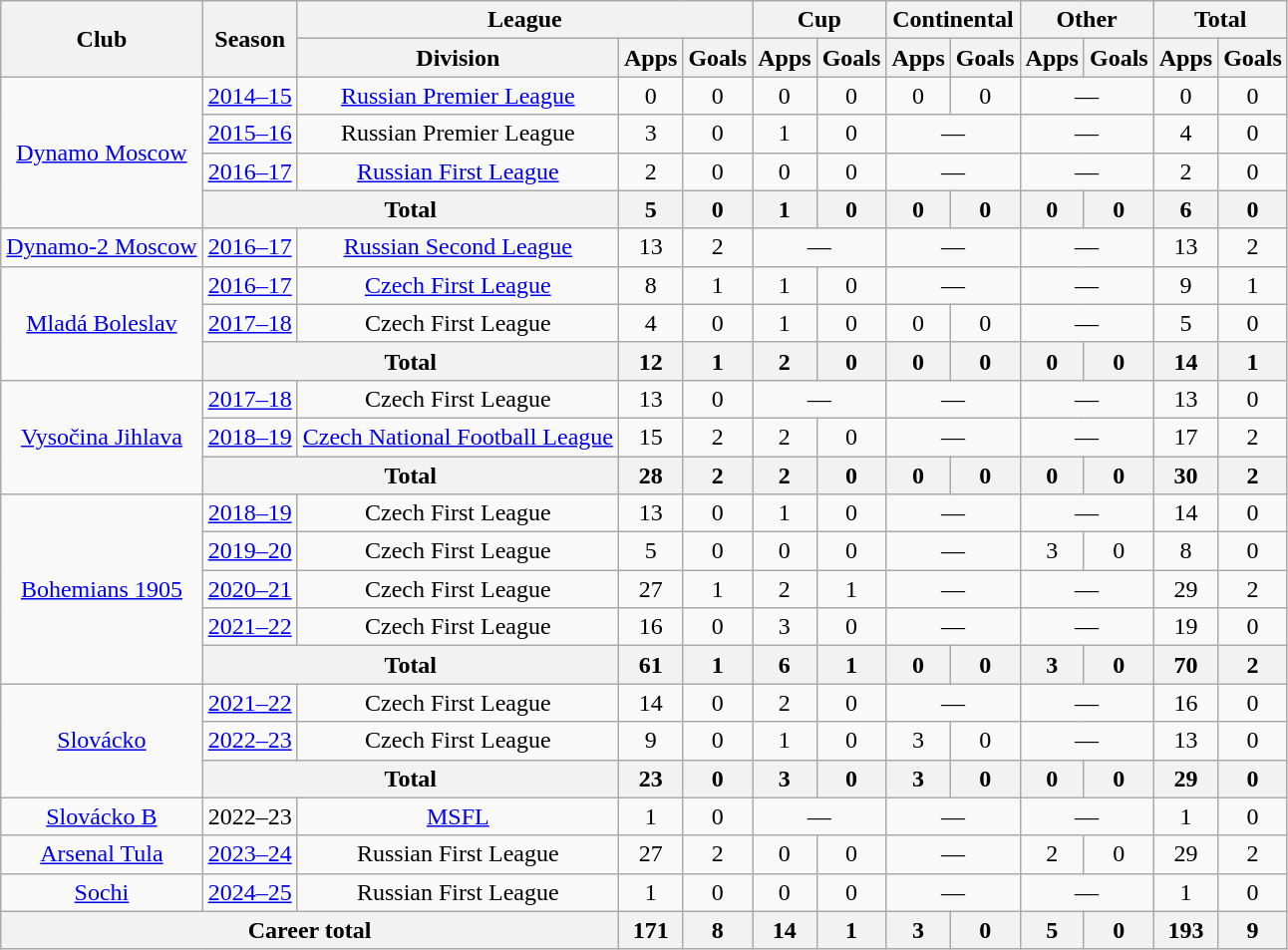<table class="wikitable" style="text-align: center;">
<tr>
<th rowspan=2>Club</th>
<th rowspan=2>Season</th>
<th colspan=3>League</th>
<th colspan=2>Cup</th>
<th colspan=2>Continental</th>
<th colspan=2>Other</th>
<th colspan=2>Total</th>
</tr>
<tr>
<th>Division</th>
<th>Apps</th>
<th>Goals</th>
<th>Apps</th>
<th>Goals</th>
<th>Apps</th>
<th>Goals</th>
<th>Apps</th>
<th>Goals</th>
<th>Apps</th>
<th>Goals</th>
</tr>
<tr>
<td rowspan="4"><a href='#'>Dynamo Moscow</a></td>
<td><a href='#'>2014–15</a></td>
<td><a href='#'>Russian Premier League</a></td>
<td>0</td>
<td>0</td>
<td>0</td>
<td>0</td>
<td>0</td>
<td>0</td>
<td colspan="2">—</td>
<td>0</td>
<td>0</td>
</tr>
<tr>
<td><a href='#'>2015–16</a></td>
<td>Russian Premier League</td>
<td>3</td>
<td>0</td>
<td>1</td>
<td>0</td>
<td colspan="2">—</td>
<td colspan="2">—</td>
<td>4</td>
<td>0</td>
</tr>
<tr>
<td><a href='#'>2016–17</a></td>
<td><a href='#'>Russian First League</a></td>
<td>2</td>
<td>0</td>
<td>0</td>
<td>0</td>
<td colspan="2">—</td>
<td colspan="2">—</td>
<td>2</td>
<td>0</td>
</tr>
<tr>
<th colspan=2>Total</th>
<th>5</th>
<th>0</th>
<th>1</th>
<th>0</th>
<th>0</th>
<th>0</th>
<th>0</th>
<th>0</th>
<th>6</th>
<th>0</th>
</tr>
<tr>
<td><a href='#'>Dynamo-2 Moscow</a></td>
<td><a href='#'>2016–17</a></td>
<td><a href='#'>Russian Second League</a></td>
<td>13</td>
<td>2</td>
<td colspan="2">—</td>
<td colspan="2">—</td>
<td colspan="2">—</td>
<td>13</td>
<td>2</td>
</tr>
<tr>
<td rowspan="3"><a href='#'>Mladá Boleslav</a></td>
<td><a href='#'>2016–17</a></td>
<td><a href='#'>Czech First League</a></td>
<td>8</td>
<td>1</td>
<td>1</td>
<td>0</td>
<td colspan="2">—</td>
<td colspan="2">—</td>
<td>9</td>
<td>1</td>
</tr>
<tr>
<td><a href='#'>2017–18</a></td>
<td>Czech First League</td>
<td>4</td>
<td>0</td>
<td>1</td>
<td>0</td>
<td>0</td>
<td>0</td>
<td colspan="2">—</td>
<td>5</td>
<td>0</td>
</tr>
<tr>
<th colspan=2>Total</th>
<th>12</th>
<th>1</th>
<th>2</th>
<th>0</th>
<th>0</th>
<th>0</th>
<th>0</th>
<th>0</th>
<th>14</th>
<th>1</th>
</tr>
<tr>
<td rowspan="3"><a href='#'>Vysočina Jihlava</a></td>
<td><a href='#'>2017–18</a></td>
<td>Czech First League</td>
<td>13</td>
<td>0</td>
<td colspan="2">—</td>
<td colspan="2">—</td>
<td colspan="2">—</td>
<td>13</td>
<td>0</td>
</tr>
<tr>
<td><a href='#'>2018–19</a></td>
<td><a href='#'>Czech National Football League</a></td>
<td>15</td>
<td>2</td>
<td>2</td>
<td>0</td>
<td colspan="2">—</td>
<td colspan="2">—</td>
<td>17</td>
<td>2</td>
</tr>
<tr>
<th colspan=2>Total</th>
<th>28</th>
<th>2</th>
<th>2</th>
<th>0</th>
<th>0</th>
<th>0</th>
<th>0</th>
<th>0</th>
<th>30</th>
<th>2</th>
</tr>
<tr>
<td rowspan="5"><a href='#'>Bohemians 1905</a></td>
<td><a href='#'>2018–19</a></td>
<td>Czech First League</td>
<td>13</td>
<td>0</td>
<td>1</td>
<td>0</td>
<td colspan="2">—</td>
<td colspan="2">—</td>
<td>14</td>
<td>0</td>
</tr>
<tr>
<td><a href='#'>2019–20</a></td>
<td>Czech First League</td>
<td>5</td>
<td>0</td>
<td>0</td>
<td>0</td>
<td colspan="2">—</td>
<td>3</td>
<td>0</td>
<td>8</td>
<td>0</td>
</tr>
<tr>
<td><a href='#'>2020–21</a></td>
<td>Czech First League</td>
<td>27</td>
<td>1</td>
<td>2</td>
<td>1</td>
<td colspan="2">—</td>
<td colspan="2">—</td>
<td>29</td>
<td>2</td>
</tr>
<tr>
<td><a href='#'>2021–22</a></td>
<td>Czech First League</td>
<td>16</td>
<td>0</td>
<td>3</td>
<td>0</td>
<td colspan="2">—</td>
<td colspan="2">—</td>
<td>19</td>
<td>0</td>
</tr>
<tr>
<th colspan=2>Total</th>
<th>61</th>
<th>1</th>
<th>6</th>
<th>1</th>
<th>0</th>
<th>0</th>
<th>3</th>
<th>0</th>
<th>70</th>
<th>2</th>
</tr>
<tr>
<td rowspan="3"><a href='#'>Slovácko</a></td>
<td><a href='#'>2021–22</a></td>
<td>Czech First League</td>
<td>14</td>
<td>0</td>
<td>2</td>
<td>0</td>
<td colspan="2">—</td>
<td colspan="2">—</td>
<td>16</td>
<td>0</td>
</tr>
<tr>
<td><a href='#'>2022–23</a></td>
<td>Czech First League</td>
<td>9</td>
<td>0</td>
<td>1</td>
<td>0</td>
<td>3</td>
<td>0</td>
<td colspan="2">—</td>
<td>13</td>
<td>0</td>
</tr>
<tr>
<th colspan=2>Total</th>
<th>23</th>
<th>0</th>
<th>3</th>
<th>0</th>
<th>3</th>
<th>0</th>
<th>0</th>
<th>0</th>
<th>29</th>
<th>0</th>
</tr>
<tr>
<td><a href='#'>Slovácko B</a></td>
<td>2022–23</td>
<td><a href='#'>MSFL</a></td>
<td>1</td>
<td>0</td>
<td colspan="2">—</td>
<td colspan="2">—</td>
<td colspan="2">—</td>
<td>1</td>
<td>0</td>
</tr>
<tr>
<td><a href='#'>Arsenal Tula</a></td>
<td><a href='#'>2023–24</a></td>
<td>Russian First League</td>
<td>27</td>
<td>2</td>
<td>0</td>
<td>0</td>
<td colspan="2">—</td>
<td>2</td>
<td>0</td>
<td>29</td>
<td>2</td>
</tr>
<tr>
<td><a href='#'>Sochi</a></td>
<td><a href='#'>2024–25</a></td>
<td>Russian First League</td>
<td>1</td>
<td>0</td>
<td>0</td>
<td>0</td>
<td colspan="2">—</td>
<td colspan="2">—</td>
<td>1</td>
<td>0</td>
</tr>
<tr>
<th colspan="3">Career total</th>
<th>171</th>
<th>8</th>
<th>14</th>
<th>1</th>
<th>3</th>
<th>0</th>
<th>5</th>
<th>0</th>
<th>193</th>
<th>9</th>
</tr>
</table>
